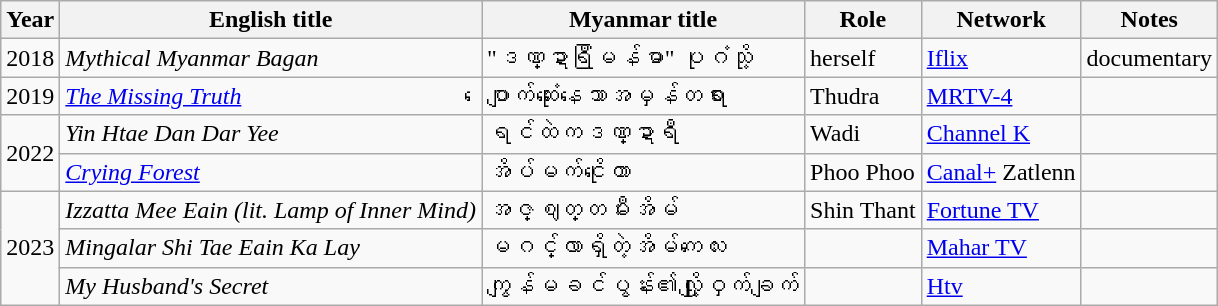<table class="wikitable">
<tr>
<th width=10>Year</th>
<th>English title</th>
<th>Myanmar title</th>
<th>Role</th>
<th>Network</th>
<th>Notes</th>
</tr>
<tr>
<td rowspan="1">2018</td>
<td><em>Mythical Myanmar Bagan</em></td>
<td>"ဒဏ္ဍာရီမြန်မာ" ပုဂံသို့</td>
<td>herself</td>
<td><a href='#'>Iflix</a></td>
<td>documentary</td>
</tr>
<tr>
<td rowspan="1">2019</td>
<td><em><a href='#'>The Missing Truth</a></em></td>
<td>ပျောက်ဆုံးနေသောအမှန်တရား</td>
<td>Thudra</td>
<td><a href='#'>MRTV-4</a></td>
<td></td>
</tr>
<tr>
<td rowspan="2">2022</td>
<td><em>Yin Htae Dan Dar Yee</em></td>
<td>ရင်ထဲကဒဏ္ဍာရီ</td>
<td>Wadi</td>
<td><a href='#'>Channel K</a></td>
<td></td>
</tr>
<tr>
<td><em><a href='#'>Crying Forest</a></em></td>
<td>အိပ်မက်ငိုတော</td>
<td>Phoo Phoo</td>
<td><a href='#'>Canal+</a> Zatlenn</td>
<td></td>
</tr>
<tr>
<td rowspan="3">2023</td>
<td><em>Izzatta Mee Eain (lit. Lamp of Inner Mind)</em></td>
<td>အဇ္ဈတ္တမီးအိမ်</td>
<td>Shin Thant</td>
<td><a href='#'>Fortune TV</a></td>
<td></td>
</tr>
<tr>
<td><em>Mingalar Shi Tae Eain Ka Lay</em></td>
<td>မင်္ဂလာရှိတဲ့အိမ်က‌လေး</td>
<td></td>
<td><a href='#'>Mahar TV</a></td>
<td></td>
</tr>
<tr>
<td><em>My Husband's Secret</em></td>
<td>ကျွန်မခင်ပွန်း၏လျှို့ဝှက်ချက်</td>
<td></td>
<td><a href='#'>Htv</a></td>
<td></td>
</tr>
</table>
